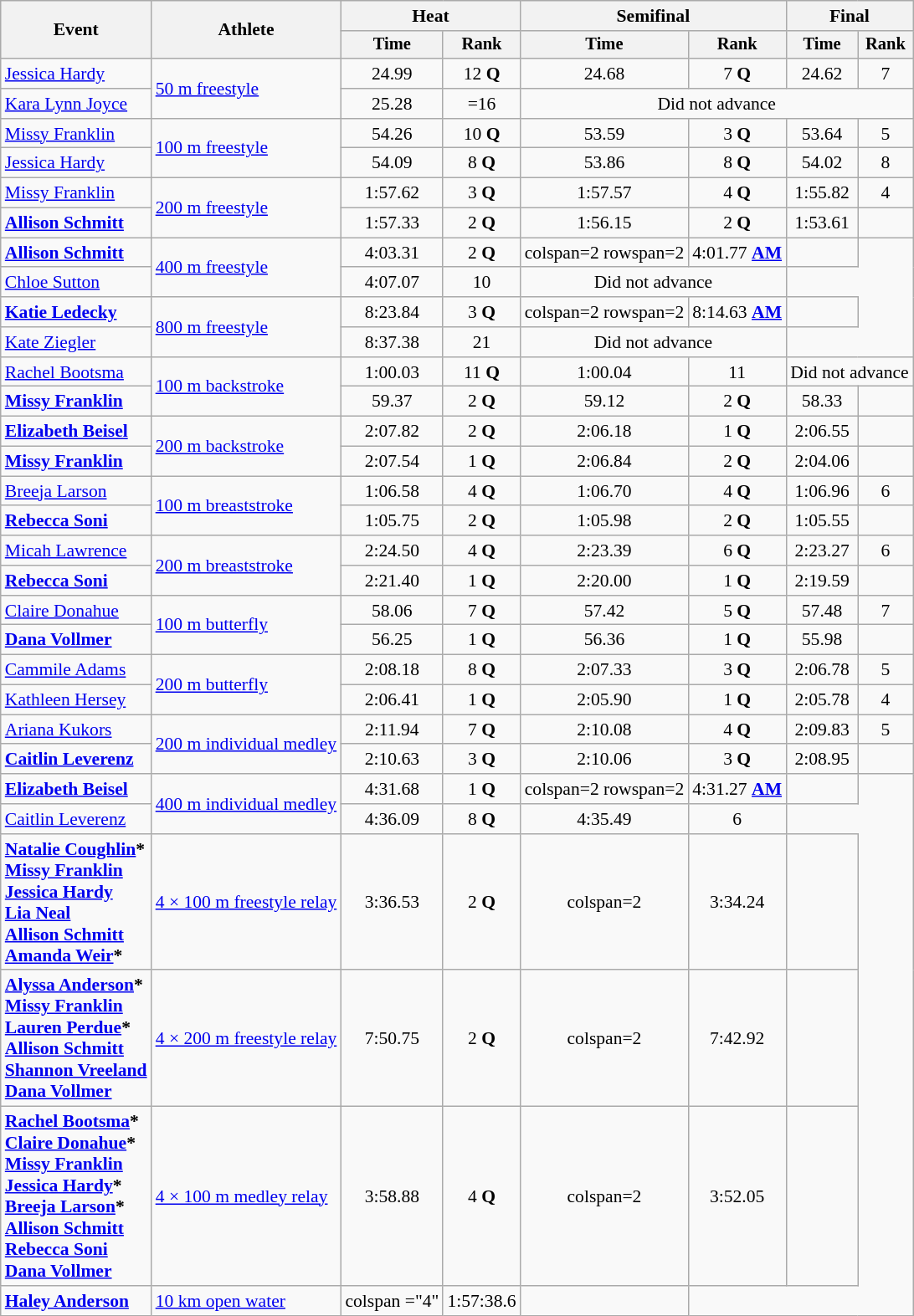<table class=wikitable style=font-size:90%;text-align:center>
<tr>
<th rowspan=2>Event</th>
<th rowspan=2>Athlete</th>
<th colspan=2>Heat</th>
<th colspan=2>Semifinal</th>
<th colspan=2>Final</th>
</tr>
<tr style=font-size:95%>
<th>Time</th>
<th>Rank</th>
<th>Time</th>
<th>Rank</th>
<th>Time</th>
<th>Rank</th>
</tr>
<tr>
<td align=left><a href='#'>Jessica Hardy</a></td>
<td align=left rowspan=2><a href='#'>50 m freestyle</a></td>
<td>24.99</td>
<td>12 <strong>Q</strong></td>
<td>24.68</td>
<td>7 <strong>Q</strong></td>
<td>24.62</td>
<td>7</td>
</tr>
<tr>
<td align=left><a href='#'>Kara Lynn Joyce</a></td>
<td>25.28</td>
<td>=16</td>
<td colspan=4>Did not advance</td>
</tr>
<tr>
<td align=left><a href='#'>Missy Franklin</a></td>
<td align=left rowspan=2><a href='#'>100 m freestyle</a></td>
<td>54.26</td>
<td>10 <strong>Q</strong></td>
<td>53.59</td>
<td>3 <strong>Q</strong></td>
<td>53.64</td>
<td>5</td>
</tr>
<tr>
<td align=left><a href='#'>Jessica Hardy</a></td>
<td>54.09</td>
<td>8 <strong>Q</strong></td>
<td>53.86</td>
<td>8 <strong>Q</strong></td>
<td>54.02</td>
<td>8</td>
</tr>
<tr>
<td align=left><a href='#'>Missy Franklin</a></td>
<td align=left rowspan=2><a href='#'>200 m freestyle</a></td>
<td>1:57.62</td>
<td>3 <strong>Q</strong></td>
<td>1:57.57</td>
<td>4 <strong>Q</strong></td>
<td>1:55.82</td>
<td>4</td>
</tr>
<tr>
<td align=left><strong><a href='#'>Allison Schmitt</a></strong></td>
<td>1:57.33</td>
<td>2 <strong>Q</strong></td>
<td>1:56.15</td>
<td>2 <strong>Q</strong></td>
<td>1:53.61 </td>
<td></td>
</tr>
<tr>
<td align=left><strong><a href='#'>Allison Schmitt</a></strong></td>
<td align=left rowspan=2><a href='#'>400 m freestyle</a></td>
<td>4:03.31</td>
<td>2 <strong>Q</strong></td>
<td>colspan=2 rowspan=2 </td>
<td>4:01.77 <strong><a href='#'>AM</a></strong></td>
<td></td>
</tr>
<tr>
<td align=left><a href='#'>Chloe Sutton</a></td>
<td>4:07.07</td>
<td>10</td>
<td colspan=2>Did not advance</td>
</tr>
<tr>
<td align=left><strong><a href='#'>Katie Ledecky</a></strong></td>
<td align=left rowspan=2><a href='#'>800 m freestyle</a></td>
<td>8:23.84</td>
<td>3 <strong>Q</strong></td>
<td>colspan=2 rowspan=2 </td>
<td>8:14.63 <strong><a href='#'>AM</a></strong></td>
<td></td>
</tr>
<tr>
<td align=left><a href='#'>Kate Ziegler</a></td>
<td>8:37.38</td>
<td>21</td>
<td colspan=2>Did not advance</td>
</tr>
<tr>
<td align=left><a href='#'>Rachel Bootsma</a></td>
<td align=left rowspan=2><a href='#'>100 m backstroke</a></td>
<td>1:00.03</td>
<td>11 <strong>Q</strong></td>
<td>1:00.04</td>
<td>11</td>
<td colspan=2>Did not advance</td>
</tr>
<tr>
<td align=left><strong><a href='#'>Missy Franklin</a></strong></td>
<td>59.37</td>
<td>2 <strong>Q</strong></td>
<td>59.12</td>
<td>2 <strong>Q</strong></td>
<td>58.33</td>
<td></td>
</tr>
<tr>
<td align=left><strong><a href='#'>Elizabeth Beisel</a></strong></td>
<td align=left rowspan=2><a href='#'>200 m backstroke</a></td>
<td>2:07.82</td>
<td>2 <strong>Q</strong></td>
<td>2:06.18</td>
<td>1 <strong>Q</strong></td>
<td>2:06.55</td>
<td></td>
</tr>
<tr>
<td align=left><strong><a href='#'>Missy Franklin</a></strong></td>
<td>2:07.54</td>
<td>1 <strong>Q</strong></td>
<td>2:06.84</td>
<td>2 <strong>Q</strong></td>
<td>2:04.06 </td>
<td></td>
</tr>
<tr>
<td align=left><a href='#'>Breeja Larson</a></td>
<td align=left rowspan=2><a href='#'>100 m breaststroke</a></td>
<td>1:06.58</td>
<td>4 <strong>Q</strong></td>
<td>1:06.70</td>
<td>4 <strong>Q</strong></td>
<td>1:06.96</td>
<td>6</td>
</tr>
<tr>
<td align=left><strong><a href='#'>Rebecca Soni</a></strong></td>
<td>1:05.75</td>
<td>2 <strong>Q</strong></td>
<td>1:05.98</td>
<td>2 <strong>Q</strong></td>
<td>1:05.55</td>
<td></td>
</tr>
<tr>
<td align=left><a href='#'>Micah Lawrence</a></td>
<td align=left rowspan=2><a href='#'>200 m breaststroke</a></td>
<td>2:24.50</td>
<td>4 <strong>Q</strong></td>
<td>2:23.39</td>
<td>6 <strong>Q</strong></td>
<td>2:23.27</td>
<td>6</td>
</tr>
<tr>
<td align=left><strong><a href='#'>Rebecca Soni</a></strong></td>
<td>2:21.40</td>
<td>1 <strong>Q</strong></td>
<td>2:20.00 </td>
<td>1 <strong>Q</strong></td>
<td>2:19.59 </td>
<td></td>
</tr>
<tr>
<td align=left><a href='#'>Claire Donahue</a></td>
<td align=left rowspan=2><a href='#'>100 m butterfly</a></td>
<td>58.06</td>
<td>7 <strong>Q</strong></td>
<td>57.42</td>
<td>5 <strong>Q</strong></td>
<td>57.48</td>
<td>7</td>
</tr>
<tr>
<td align=left><strong><a href='#'>Dana Vollmer</a></strong></td>
<td>56.25 </td>
<td>1 <strong>Q</strong></td>
<td>56.36</td>
<td>1 <strong>Q</strong></td>
<td>55.98 </td>
<td></td>
</tr>
<tr>
<td align=left><a href='#'>Cammile Adams</a></td>
<td align=left rowspan=2><a href='#'>200 m butterfly</a></td>
<td>2:08.18</td>
<td>8 <strong>Q</strong></td>
<td>2:07.33</td>
<td>3 <strong>Q</strong></td>
<td>2:06.78</td>
<td>5</td>
</tr>
<tr>
<td align=left><a href='#'>Kathleen Hersey</a></td>
<td>2:06.41</td>
<td>1 <strong>Q</strong></td>
<td>2:05.90</td>
<td>1 <strong>Q</strong></td>
<td>2:05.78</td>
<td>4</td>
</tr>
<tr>
<td align=left><a href='#'>Ariana Kukors</a></td>
<td align=left rowspan=2><a href='#'>200 m individual medley</a></td>
<td>2:11.94</td>
<td>7 <strong>Q</strong></td>
<td>2:10.08</td>
<td>4 <strong>Q</strong></td>
<td>2:09.83</td>
<td>5</td>
</tr>
<tr>
<td align=left><strong><a href='#'>Caitlin Leverenz</a></strong></td>
<td>2:10.63</td>
<td>3 <strong>Q</strong></td>
<td>2:10.06</td>
<td>3 <strong>Q</strong></td>
<td>2:08.95</td>
<td></td>
</tr>
<tr>
<td align=left><strong><a href='#'>Elizabeth Beisel</a></strong></td>
<td align=left rowspan=2><a href='#'>400 m individual medley</a></td>
<td>4:31.68</td>
<td>1 <strong>Q</strong></td>
<td>colspan=2 rowspan=2 </td>
<td>4:31.27 <strong><a href='#'>AM</a></strong></td>
<td></td>
</tr>
<tr>
<td align=left><a href='#'>Caitlin Leverenz</a></td>
<td>4:36.09</td>
<td>8 <strong>Q</strong></td>
<td>4:35.49</td>
<td>6</td>
</tr>
<tr>
<td align=left><strong><a href='#'>Natalie Coughlin</a>*<br><a href='#'>Missy Franklin</a><br><a href='#'>Jessica Hardy</a><br><a href='#'>Lia Neal</a><br><a href='#'>Allison Schmitt</a><br><a href='#'>Amanda Weir</a>*</strong></td>
<td align=left><a href='#'>4 × 100 m freestyle relay</a></td>
<td>3:36.53</td>
<td>2 <strong>Q</strong></td>
<td>colspan=2 </td>
<td>3:34.24</td>
<td></td>
</tr>
<tr>
<td align=left><strong><a href='#'>Alyssa Anderson</a>*<br><a href='#'>Missy Franklin</a><br><a href='#'>Lauren Perdue</a>*<br><a href='#'>Allison Schmitt</a><br><a href='#'>Shannon Vreeland</a><br><a href='#'>Dana Vollmer</a></strong></td>
<td align=left><a href='#'>4 × 200 m freestyle relay</a></td>
<td>7:50.75</td>
<td>2 <strong>Q</strong></td>
<td>colspan=2 </td>
<td>7:42.92 </td>
<td></td>
</tr>
<tr>
<td align=left><strong><a href='#'>Rachel Bootsma</a>*<br><a href='#'>Claire Donahue</a>*<br><a href='#'>Missy Franklin</a><br><a href='#'>Jessica Hardy</a>*<br><a href='#'>Breeja Larson</a>*<br><a href='#'>Allison Schmitt</a><br><a href='#'>Rebecca Soni</a><br><a href='#'>Dana Vollmer</a></strong></td>
<td align=left><a href='#'>4 × 100 m medley relay</a></td>
<td>3:58.88</td>
<td>4 <strong>Q</strong></td>
<td>colspan=2 </td>
<td>3:52.05 </td>
<td></td>
</tr>
<tr>
<td align=left><strong><a href='#'>Haley Anderson</a></strong></td>
<td align=left><a href='#'>10 km open water</a></td>
<td>colspan ="4" </td>
<td>1:57:38.6</td>
<td></td>
</tr>
</table>
